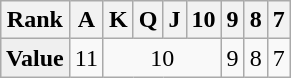<table class="wikitable" align="right">
<tr>
<th>Rank</th>
<th>A</th>
<th>K</th>
<th>Q</th>
<th>J</th>
<th>10</th>
<th>9</th>
<th>8</th>
<th>7</th>
</tr>
<tr>
<td style="background:#efefef;"><strong>Value</strong></td>
<td>11</td>
<td colspan=4 align=center>10</td>
<td>9</td>
<td>8</td>
<td>7</td>
</tr>
</table>
